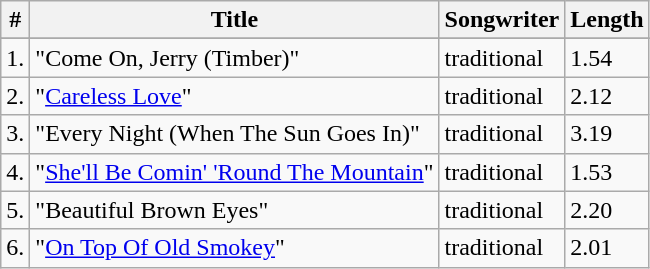<table class="wikitable">
<tr>
<th>#</th>
<th>Title</th>
<th>Songwriter</th>
<th>Length</th>
</tr>
<tr bgcolor="#ebf5ff">
</tr>
<tr>
<td>1.</td>
<td>"Come On, Jerry (Timber)"</td>
<td>traditional</td>
<td>1.54</td>
</tr>
<tr>
<td>2.</td>
<td>"<a href='#'>Careless Love</a>"</td>
<td Traditions>traditional</td>
<td>2.12</td>
</tr>
<tr>
<td>3.</td>
<td>"Every Night (When The Sun Goes In)"</td>
<td>traditional</td>
<td>3.19</td>
</tr>
<tr>
<td>4.</td>
<td>"<a href='#'>She'll Be Comin' 'Round The Mountain</a>"</td>
<td>traditional</td>
<td>1.53</td>
</tr>
<tr>
<td>5.</td>
<td>"Beautiful Brown Eyes"</td>
<td>traditional</td>
<td>2.20</td>
</tr>
<tr>
<td>6.</td>
<td>"<a href='#'>On Top Of Old Smokey</a>"</td>
<td>traditional</td>
<td>2.01</td>
</tr>
</table>
